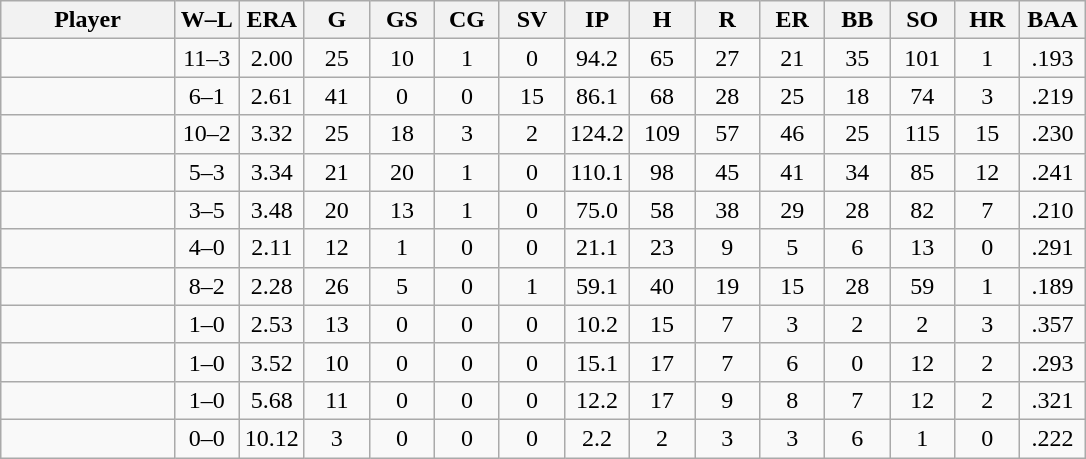<table class="wikitable sortable">
<tr>
<th bgcolor="#DDDDFF" width="16%">Player</th>
<th bgcolor="#DDDDFF" width="6%">W–L</th>
<th bgcolor="#DDDDFF" width="6%">ERA</th>
<th bgcolor="#DDDDFF" width="6%">G</th>
<th bgcolor="#DDDDFF" width="6%">GS</th>
<th bgcolor="#DDDDFF" width="6%">CG</th>
<th bgcolor="#DDDDFF" width="6%">SV</th>
<th bgcolor="#DDDDFF" width="6%">IP</th>
<th bgcolor="#DDDDFF" width="6%">H</th>
<th bgcolor="#DDDDFF" width="6%">R</th>
<th bgcolor="#DDDDFF" width="6%">ER</th>
<th bgcolor="#DDDDFF" width="6%">BB</th>
<th bgcolor="#DDDDFF" width="6%">SO</th>
<th bgcolor="#DDDDFF" width="6%">HR</th>
<th bgcolor="#DDDDFF" width="6%">BAA</th>
</tr>
<tr align="center">
<td></td>
<td>11–3</td>
<td>2.00</td>
<td>25</td>
<td>10</td>
<td>1</td>
<td>0</td>
<td>94.2</td>
<td>65</td>
<td>27</td>
<td>21</td>
<td>35</td>
<td>101</td>
<td>1</td>
<td>.193</td>
</tr>
<tr align="center">
<td></td>
<td>6–1</td>
<td>2.61</td>
<td>41</td>
<td>0</td>
<td>0</td>
<td>15</td>
<td>86.1</td>
<td>68</td>
<td>28</td>
<td>25</td>
<td>18</td>
<td>74</td>
<td>3</td>
<td>.219</td>
</tr>
<tr align="center">
<td></td>
<td>10–2</td>
<td>3.32</td>
<td>25</td>
<td>18</td>
<td>3</td>
<td>2</td>
<td>124.2</td>
<td>109</td>
<td>57</td>
<td>46</td>
<td>25</td>
<td>115</td>
<td>15</td>
<td>.230</td>
</tr>
<tr align="center">
<td></td>
<td>5–3</td>
<td>3.34</td>
<td>21</td>
<td>20</td>
<td>1</td>
<td>0</td>
<td>110.1</td>
<td>98</td>
<td>45</td>
<td>41</td>
<td>34</td>
<td>85</td>
<td>12</td>
<td>.241</td>
</tr>
<tr align="center">
<td></td>
<td>3–5</td>
<td>3.48</td>
<td>20</td>
<td>13</td>
<td>1</td>
<td>0</td>
<td>75.0</td>
<td>58</td>
<td>38</td>
<td>29</td>
<td>28</td>
<td>82</td>
<td>7</td>
<td>.210</td>
</tr>
<tr align="center">
<td></td>
<td>4–0</td>
<td>2.11</td>
<td>12</td>
<td>1</td>
<td>0</td>
<td>0</td>
<td>21.1</td>
<td>23</td>
<td>9</td>
<td>5</td>
<td>6</td>
<td>13</td>
<td>0</td>
<td>.291</td>
</tr>
<tr align="center">
<td></td>
<td>8–2</td>
<td>2.28</td>
<td>26</td>
<td>5</td>
<td>0</td>
<td>1</td>
<td>59.1</td>
<td>40</td>
<td>19</td>
<td>15</td>
<td>28</td>
<td>59</td>
<td>1</td>
<td>.189</td>
</tr>
<tr align="center">
<td></td>
<td>1–0</td>
<td>2.53</td>
<td>13</td>
<td>0</td>
<td>0</td>
<td>0</td>
<td>10.2</td>
<td>15</td>
<td>7</td>
<td>3</td>
<td>2</td>
<td>2</td>
<td>3</td>
<td>.357</td>
</tr>
<tr align="center">
<td></td>
<td>1–0</td>
<td>3.52</td>
<td>10</td>
<td>0</td>
<td>0</td>
<td>0</td>
<td>15.1</td>
<td>17</td>
<td>7</td>
<td>6</td>
<td>0</td>
<td>12</td>
<td>2</td>
<td>.293</td>
</tr>
<tr align="center">
<td></td>
<td>1–0</td>
<td>5.68</td>
<td>11</td>
<td>0</td>
<td>0</td>
<td>0</td>
<td>12.2</td>
<td>17</td>
<td>9</td>
<td>8</td>
<td>7</td>
<td>12</td>
<td>2</td>
<td>.321</td>
</tr>
<tr align="center">
<td></td>
<td>0–0</td>
<td>10.12</td>
<td>3</td>
<td>0</td>
<td>0</td>
<td>0</td>
<td>2.2</td>
<td>2</td>
<td>3</td>
<td>3</td>
<td>6</td>
<td>1</td>
<td>0</td>
<td>.222</td>
</tr>
</table>
